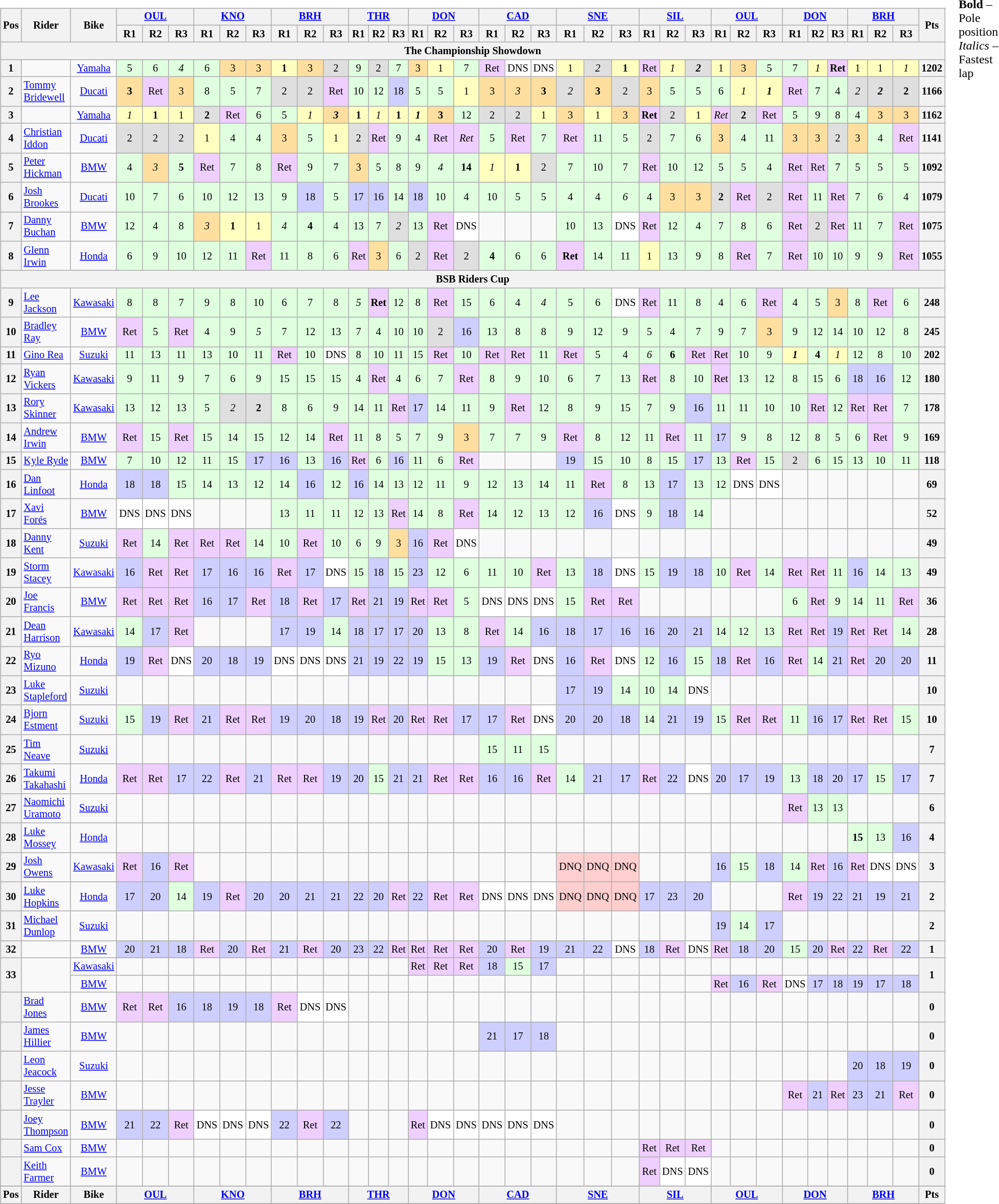<table>
<tr>
<td><br><table class="wikitable" style="font-size: 85%; text-align: center;">
<tr valign="top">
<th valign="middle" rowspan=2>Pos</th>
<th valign="middle" rowspan=2>Rider</th>
<th valign="middle" rowspan=2>Bike</th>
<th colspan=3><a href='#'>OUL</a><br></th>
<th colspan=3><a href='#'>KNO</a><br></th>
<th colspan=3><a href='#'>BRH</a><br></th>
<th colspan=3><a href='#'>THR</a><br></th>
<th colspan=3><a href='#'>DON</a><br></th>
<th colspan=3><a href='#'>CAD</a><br></th>
<th colspan=3><a href='#'>SNE</a><br></th>
<th colspan=3><a href='#'>SIL</a><br></th>
<th colspan=3><a href='#'>OUL</a><br></th>
<th colspan=3><a href='#'>DON</a><br></th>
<th colspan=3><a href='#'>BRH</a><br></th>
<th valign="middle" rowspan=2>Pts</th>
</tr>
<tr>
<th>R1</th>
<th>R2</th>
<th>R3</th>
<th>R1</th>
<th>R2</th>
<th>R3</th>
<th>R1</th>
<th>R2</th>
<th>R3</th>
<th>R1</th>
<th>R2</th>
<th>R3</th>
<th>R1</th>
<th>R2</th>
<th>R3</th>
<th>R1</th>
<th>R2</th>
<th>R3</th>
<th>R1</th>
<th>R2</th>
<th>R3</th>
<th>R1</th>
<th>R2</th>
<th>R3</th>
<th>R1</th>
<th>R2</th>
<th>R3</th>
<th>R1</th>
<th>R2</th>
<th>R3</th>
<th>R1</th>
<th>R2</th>
<th>R3</th>
</tr>
<tr>
<th colspan=37>The Championship Showdown</th>
</tr>
<tr>
<th>1</th>
<td align="left"></td>
<td><a href='#'>Yamaha</a></td>
<td style="background:#dfffdf;">5</td>
<td style="background:#dfffdf;">6</td>
<td style="background:#dfffdf;"><em>4</em></td>
<td style="background:#dfffdf;">6</td>
<td style="background:#ffdf9f;">3</td>
<td style="background:#ffdf9f;">3</td>
<td style="background:#ffffbf;"><strong>1</strong></td>
<td style="background:#ffdf9f;">3</td>
<td style="background:#dfdfdf;">2</td>
<td style="background:#dfffdf;">9</td>
<td style="background:#dfdfdf;">2</td>
<td style="background:#dfffdf;">7</td>
<td style="background:#ffdf9f;">3</td>
<td style="background:#ffffbf;">1</td>
<td style="background:#dfffdf;">7</td>
<td style="background:#efcfff;">Ret</td>
<td style="background:#ffffff;">DNS</td>
<td style="background:#ffffff;">DNS</td>
<td style="background:#ffffbf;">1</td>
<td style="background:#dfdfdf;"><em>2</em></td>
<td style="background:#ffffbf;"><strong>1</strong></td>
<td style="background:#efcfff;">Ret</td>
<td style="background:#ffffbf;"><em>1</em></td>
<td style="background:#dfdfdf;"><strong><em>2</em></strong></td>
<td style="background:#ffffbf;">1</td>
<td style="background:#ffdf9f;">3</td>
<td style="background:#dfffdf;">5</td>
<td style="background:#dfffdf;">7</td>
<td style="background:#ffffbf;"><em>1</em></td>
<td style="background:#efcfff;"><strong>Ret</strong></td>
<td style="background:#ffffbf;">1</td>
<td style="background:#ffffbf;">1</td>
<td style="background:#ffffbf;"><em>1</em></td>
<th>1202</th>
</tr>
<tr>
<th>2</th>
<td align="left"> <a href='#'>Tommy Bridewell</a></td>
<td><a href='#'>Ducati</a></td>
<td style="background:#ffdf9f;"><strong>3</strong></td>
<td style="background:#efcfff;">Ret</td>
<td style="background:#ffdf9f;">3</td>
<td style="background:#dfffdf;">8</td>
<td style="background:#dfffdf;">5</td>
<td style="background:#dfffdf;">7</td>
<td style="background:#dfdfdf;">2</td>
<td style="background:#dfdfdf;">2</td>
<td style="background:#efcfff;">Ret</td>
<td style="background:#dfffdf;">10</td>
<td style="background:#dfffdf;">12</td>
<td style="background:#cfcfff;">18</td>
<td style="background:#dfffdf;">5</td>
<td style="background:#dfffdf;">5</td>
<td style="background:#ffffbf;">1</td>
<td style="background:#ffdf9f;">3</td>
<td style="background:#ffdf9f;"><em>3</em></td>
<td style="background:#ffdf9f;"><strong>3</strong></td>
<td style="background:#dfdfdf;"><em>2</em></td>
<td style="background:#ffdf9f;"><strong>3</strong></td>
<td style="background:#dfdfdf;">2</td>
<td style="background:#ffdf9f;">3</td>
<td style="background:#dfffdf;">5</td>
<td style="background:#dfffdf;">5</td>
<td style="background:#dfffdf;">6</td>
<td style="background:#ffffbf;"><em>1</em></td>
<td style="background:#ffffbf;"><strong><em>1</em></strong></td>
<td style="background:#efcfff;">Ret</td>
<td style="background:#dfffdf;">7</td>
<td style="background:#dfffdf;">4</td>
<td style="background:#dfdfdf;"><em>2</em></td>
<td style="background:#dfdfdf;"><strong><em>2</em></strong></td>
<td style="background:#dfdfdf;"><strong>2</strong></td>
<th>1166</th>
</tr>
<tr>
<th>3</th>
<td align="left"></td>
<td><a href='#'>Yamaha</a></td>
<td style="background:#ffffbf;"><em>1</em></td>
<td style="background:#ffffbf;"><strong>1</strong></td>
<td style="background:#ffffbf;">1</td>
<td style="background:#dfdfdf;"><strong>2</strong></td>
<td style="background:#efcfff;">Ret</td>
<td style="background:#dfffdf;">6</td>
<td style="background:#dfffdf;">5</td>
<td style="background:#ffffbf;"><em>1</em></td>
<td style="background:#ffdf9f;"><strong><em>3</em></strong></td>
<td style="background:#ffffbf;"><strong>1</strong></td>
<td style="background:#ffffbf;"><em>1</em></td>
<td style="background:#ffffbf;"><strong>1</strong></td>
<td style="background:#ffffbf;"><strong><em>1</em></strong></td>
<td style="background:#ffdf9f;"><strong>3</strong></td>
<td style="background:#dfffdf;">12</td>
<td style="background:#dfdfdf;">2</td>
<td style="background:#dfdfdf;">2</td>
<td style="background:#ffffbf;">1</td>
<td style="background:#ffdf9f;">3</td>
<td style="background:#ffffbf;">1</td>
<td style="background:#ffdf9f;">3</td>
<td style="background:#efcfff;"><strong>Ret</strong></td>
<td style="background:#dfdfdf;">2</td>
<td style="background:#ffffbf;">1</td>
<td style="background:#efcfff;"><em>Ret</em></td>
<td style="background:#dfdfdf;"><strong>2</strong></td>
<td style="background:#efcfff;">Ret</td>
<td style="background:#dfffdf;">5</td>
<td style="background:#dfffdf;">9</td>
<td style="background:#dfffdf;">8</td>
<td style="background:#dfffdf;">4</td>
<td style="background:#ffdf9f;">3</td>
<td style="background:#ffdf9f;">3</td>
<th>1162</th>
</tr>
<tr>
<th>4</th>
<td align="left"> <a href='#'>Christian Iddon</a></td>
<td><a href='#'>Ducati</a></td>
<td style="background:#dfdfdf;">2</td>
<td style="background:#dfdfdf;">2</td>
<td style="background:#dfdfdf;">2</td>
<td style="background:#ffffbf;">1</td>
<td style="background:#dfffdf;">4</td>
<td style="background:#dfffdf;">4</td>
<td style="background:#ffdf9f;">3</td>
<td style="background:#dfffdf;">5</td>
<td style="background:#ffffbf;">1</td>
<td style="background:#dfdfdf;">2</td>
<td style="background:#efcfff;">Ret</td>
<td style="background:#dfffdf;">9</td>
<td style="background:#dfffdf;">4</td>
<td style="background:#efcfff;">Ret</td>
<td style="background:#efcfff;"><em>Ret</em></td>
<td style="background:#dfffdf;">5</td>
<td style="background:#efcfff;">Ret</td>
<td style="background:#dfffdf;">7</td>
<td style="background:#efcfff;">Ret</td>
<td style="background:#dfffdf;">11</td>
<td style="background:#dfffdf;">5</td>
<td style="background:#dfdfdf;">2</td>
<td style="background:#dfffdf;">7</td>
<td style="background:#dfffdf;">6</td>
<td style="background:#ffdf9f;">3</td>
<td style="background:#dfffdf;">4</td>
<td style="background:#dfffdf;">11</td>
<td style="background:#ffdf9f;">3</td>
<td style="background:#ffdf9f;">3</td>
<td style="background:#dfdfdf;">2</td>
<td style="background:#ffdf9f;">3</td>
<td style="background:#dfffdf;">4</td>
<td style="background:#efcfff;">Ret</td>
<th>1141</th>
</tr>
<tr>
<th>5</th>
<td align="left"> <a href='#'>Peter Hickman</a></td>
<td><a href='#'>BMW</a></td>
<td style="background:#dfffdf;">4</td>
<td style="background:#ffdf9f;"><em>3</em></td>
<td style="background:#dfffdf;"><strong>5</strong></td>
<td style="background:#efcfff;">Ret</td>
<td style="background:#dfffdf;">7</td>
<td style="background:#dfffdf;">8</td>
<td style="background:#efcfff;">Ret</td>
<td style="background:#dfffdf;">9</td>
<td style="background:#dfffdf;">7</td>
<td style="background:#ffdf9f;">3</td>
<td style="background:#dfffdf;">5</td>
<td style="background:#dfffdf;">8</td>
<td style="background:#dfffdf;">9</td>
<td style="background:#dfffdf;"><em>4</em></td>
<td style="background:#dfffdf;"><strong>14</strong></td>
<td style="background:#ffffbf;"><em>1</em></td>
<td style="background:#ffffbf;"><strong>1</strong></td>
<td style="background:#dfdfdf;">2</td>
<td style="background:#dfffdf;">7</td>
<td style="background:#dfffdf;">10</td>
<td style="background:#dfffdf;">7</td>
<td style="background:#efcfff;">Ret</td>
<td style="background:#dfffdf;">10</td>
<td style="background:#dfffdf;">12</td>
<td style="background:#dfffdf;">5</td>
<td style="background:#dfffdf;">5</td>
<td style="background:#dfffdf;">4</td>
<td style="background:#efcfff;">Ret</td>
<td style="background:#efcfff;">Ret</td>
<td style="background:#dfffdf;">7</td>
<td style="background:#dfffdf;">5</td>
<td style="background:#dfffdf;">5</td>
<td style="background:#dfffdf;">5</td>
<th>1092</th>
</tr>
<tr>
<th>6</th>
<td align="left"> <a href='#'>Josh Brookes</a></td>
<td><a href='#'>Ducati</a></td>
<td style="background:#dfffdf;">10</td>
<td style="background:#dfffdf;">7</td>
<td style="background:#dfffdf;">6</td>
<td style="background:#dfffdf;">10</td>
<td style="background:#dfffdf;">12</td>
<td style="background:#dfffdf;">13</td>
<td style="background:#dfffdf;">9</td>
<td style="background:#cfcfff;">18</td>
<td style="background:#dfffdf;">5</td>
<td style="background:#cfcfff;">17</td>
<td style="background:#cfcfff;">16</td>
<td style="background:#dfffdf;">14</td>
<td style="background:#cfcfff;">18</td>
<td style="background:#dfffdf;">10</td>
<td style="background:#dfffdf;">4</td>
<td style="background:#dfffdf;">10</td>
<td style="background:#dfffdf;">5</td>
<td style="background:#dfffdf;">5</td>
<td style="background:#dfffdf;">4</td>
<td style="background:#dfffdf;">4</td>
<td style="background:#dfffdf;"><em>6</em></td>
<td style="background:#dfffdf;">4</td>
<td style="background:#ffdf9f;">3</td>
<td style="background:#ffdf9f;">3</td>
<td style="background:#dfdfdf;"><strong>2</strong></td>
<td style="background:#efcfff;">Ret</td>
<td style="background:#dfdfdf;">2</td>
<td style="background:#efcfff;">Ret</td>
<td style="background:#dfffdf;">11</td>
<td style="background:#efcfff;">Ret</td>
<td style="background:#dfffdf;">7</td>
<td style="background:#dfffdf;">6</td>
<td style="background:#dfffdf;">4</td>
<th>1079</th>
</tr>
<tr>
<th>7</th>
<td align="left"> <a href='#'>Danny Buchan</a></td>
<td><a href='#'>BMW</a></td>
<td style="background:#dfffdf;">12</td>
<td style="background:#dfffdf;">4</td>
<td style="background:#dfffdf;">8</td>
<td style="background:#ffdf9f;"><em>3</em></td>
<td style="background:#ffffbf;"><strong>1</strong></td>
<td style="background:#ffffbf;">1</td>
<td style="background:#dfffdf;"><em>4</em></td>
<td style="background:#dfffdf;"><strong>4</strong></td>
<td style="background:#dfffdf;">4</td>
<td style="background:#dfffdf;">13</td>
<td style="background:#dfffdf;">7</td>
<td style="background:#dfdfdf;"><em>2</em></td>
<td style="background:#dfffdf;">13</td>
<td style="background:#efcfff;">Ret</td>
<td style="background:#ffffff;">DNS</td>
<td></td>
<td></td>
<td></td>
<td style="background:#dfffdf;">10</td>
<td style="background:#dfffdf;">13</td>
<td style="background:#ffffff;">DNS</td>
<td style="background:#efcfff;">Ret</td>
<td style="background:#dfffdf;">12</td>
<td style="background:#dfffdf;">4</td>
<td style="background:#dfffdf;">7</td>
<td style="background:#dfffdf;">8</td>
<td style="background:#dfffdf;">6</td>
<td style="background:#efcfff;">Ret</td>
<td style="background:#dfdfdf;">2</td>
<td style="background:#efcfff;">Ret</td>
<td style="background:#dfffdf;">11</td>
<td style="background:#dfffdf;">7</td>
<td style="background:#efcfff;">Ret</td>
<th>1075</th>
</tr>
<tr>
<th>8</th>
<td align="left"> <a href='#'>Glenn Irwin</a></td>
<td><a href='#'>Honda</a></td>
<td style="background:#dfffdf;">6</td>
<td style="background:#dfffdf;">9</td>
<td style="background:#dfffdf;">10</td>
<td style="background:#dfffdf;">12</td>
<td style="background:#dfffdf;">11</td>
<td style="background:#efcfff;">Ret</td>
<td style="background:#dfffdf;">11</td>
<td style="background:#dfffdf;">8</td>
<td style="background:#dfffdf;">6</td>
<td style="background:#efcfff;">Ret</td>
<td style="background:#ffdf9f;">3</td>
<td style="background:#dfffdf;">6</td>
<td style="background:#dfdfdf;">2</td>
<td style="background:#efcfff;">Ret</td>
<td style="background:#dfdfdf;">2</td>
<td style="background:#dfffdf;"><strong>4</strong></td>
<td style="background:#dfffdf;">6</td>
<td style="background:#dfffdf;">6</td>
<td style="background:#efcfff;"><strong>Ret</strong></td>
<td style="background:#dfffdf;">14</td>
<td style="background:#dfffdf;">11</td>
<td style="background:#ffffbf;">1</td>
<td style="background:#dfffdf;">13</td>
<td style="background:#dfffdf;">9</td>
<td style="background:#dfffdf;">8</td>
<td style="background:#efcfff;">Ret</td>
<td style="background:#dfffdf;">7</td>
<td style="background:#efcfff;">Ret</td>
<td style="background:#dfffdf;">10</td>
<td style="background:#dfffdf;">10</td>
<td style="background:#dfffdf;">9</td>
<td style="background:#dfffdf;">9</td>
<td style="background:#efcfff;">Ret</td>
<th>1055</th>
</tr>
<tr>
<th colspan="37">BSB Riders Cup</th>
</tr>
<tr>
<th>9</th>
<td align="left"> <a href='#'>Lee Jackson</a></td>
<td><a href='#'>Kawasaki</a></td>
<td style="background:#dfffdf;">8</td>
<td style="background:#dfffdf;">8</td>
<td style="background:#dfffdf;">7</td>
<td style="background:#dfffdf;">9</td>
<td style="background:#dfffdf;">8</td>
<td style="background:#dfffdf;">10</td>
<td style="background:#dfffdf;">6</td>
<td style="background:#dfffdf;">7</td>
<td style="background:#dfffdf;">8</td>
<td style="background:#dfffdf;"><em>5</em></td>
<td style="background:#efcfff;"><strong>Ret</strong></td>
<td style="background:#dfffdf;">12</td>
<td style="background:#dfffdf;">8</td>
<td style="background:#efcfff;">Ret</td>
<td style="background:#dfffdf;">15</td>
<td style="background:#dfffdf;">6</td>
<td style="background:#dfffdf;">4</td>
<td style="background:#dfffdf;"><em>4</em></td>
<td style="background:#dfffdf;">5</td>
<td style="background:#dfffdf;">6</td>
<td style="background:#ffffff;">DNS</td>
<td style="background:#efcfff;">Ret</td>
<td style="background:#dfffdf;">11</td>
<td style="background:#dfffdf;">8</td>
<td style="background:#dfffdf;">4</td>
<td style="background:#dfffdf;">6</td>
<td style="background:#efcfff;">Ret</td>
<td style="background:#dfffdf;">4</td>
<td style="background:#dfffdf;">5</td>
<td style="background:#ffdf9f;">3</td>
<td style="background:#dfffdf;">8</td>
<td style="background:#efcfff;">Ret</td>
<td style="background:#dfffdf;">6</td>
<th>248</th>
</tr>
<tr>
<th>10</th>
<td align="left"> <a href='#'>Bradley Ray</a></td>
<td><a href='#'>BMW</a></td>
<td style="background:#efcfff;">Ret</td>
<td style="background:#dfffdf;">5</td>
<td style="background:#efcfff;">Ret</td>
<td style="background:#dfffdf;">4</td>
<td style="background:#dfffdf;">9</td>
<td style="background:#dfffdf;"><em>5</em></td>
<td style="background:#dfffdf;">7</td>
<td style="background:#dfffdf;">12</td>
<td style="background:#dfffdf;">13</td>
<td style="background:#dfffdf;">7</td>
<td style="background:#dfffdf;">4</td>
<td style="background:#dfffdf;">10</td>
<td style="background:#dfffdf;">10</td>
<td style="background:#dfdfdf;">2</td>
<td style="background:#cfcfff;">16</td>
<td style="background:#dfffdf;">13</td>
<td style="background:#dfffdf;">8</td>
<td style="background:#dfffdf;">8</td>
<td style="background:#dfffdf;">9</td>
<td style="background:#dfffdf;">12</td>
<td style="background:#dfffdf;">9</td>
<td style="background:#dfffdf;">5</td>
<td style="background:#dfffdf;">4</td>
<td style="background:#dfffdf;">7</td>
<td style="background:#dfffdf;">9</td>
<td style="background:#dfffdf;">7</td>
<td style="background:#ffdf9f;">3</td>
<td style="background:#dfffdf;">9</td>
<td style="background:#dfffdf;">12</td>
<td style="background:#dfffdf;">14</td>
<td style="background:#dfffdf;">10</td>
<td style="background:#dfffdf;">12</td>
<td style="background:#dfffdf;">8</td>
<th>245</th>
</tr>
<tr>
<th>11</th>
<td align="left"> <a href='#'>Gino Rea</a></td>
<td><a href='#'>Suzuki</a></td>
<td style="background:#dfffdf;">11</td>
<td style="background:#dfffdf;">13</td>
<td style="background:#dfffdf;">11</td>
<td style="background:#dfffdf;">13</td>
<td style="background:#dfffdf;">10</td>
<td style="background:#dfffdf;">11</td>
<td style="background:#efcfff;">Ret</td>
<td style="background:#dfffdf;">10</td>
<td style="background:#ffffff;">DNS</td>
<td style="background:#dfffdf;">8</td>
<td style="background:#dfffdf;">10</td>
<td style="background:#dfffdf;">11</td>
<td style="background:#dfffdf;">15</td>
<td style="background:#efcfff;">Ret</td>
<td style="background:#dfffdf;">10</td>
<td style="background:#efcfff;">Ret</td>
<td style="background:#efcfff;">Ret</td>
<td style="background:#dfffdf;">11</td>
<td style="background:#efcfff;">Ret</td>
<td style="background:#dfffdf;">5</td>
<td style="background:#dfffdf;">4</td>
<td style="background:#dfffdf;"><em>6</em></td>
<td style="background:#dfffdf;"><strong>6</strong></td>
<td style="background:#efcfff;">Ret</td>
<td style="background:#efcfff;">Ret</td>
<td style="background:#dfffdf;">10</td>
<td style="background:#dfffdf;">9</td>
<td style="background:#ffffbf;"><strong><em>1</em></strong></td>
<td style="background:#dfffdf;"><strong>4</strong></td>
<td style="background:#ffffbf;"><em>1</em></td>
<td style="background:#dfffdf;">12</td>
<td style="background:#dfffdf;">8</td>
<td style="background:#dfffdf;">10</td>
<th>202</th>
</tr>
<tr>
<th>12</th>
<td align="left"> <a href='#'>Ryan Vickers</a></td>
<td><a href='#'>Kawasaki</a></td>
<td style="background:#dfffdf;">9</td>
<td style="background:#dfffdf;">11</td>
<td style="background:#dfffdf;">9</td>
<td style="background:#dfffdf;">7</td>
<td style="background:#dfffdf;">6</td>
<td style="background:#dfffdf;">9</td>
<td style="background:#dfffdf;">15</td>
<td style="background:#dfffdf;">15</td>
<td style="background:#dfffdf;">15</td>
<td style="background:#dfffdf;">4</td>
<td style="background:#efcfff;">Ret</td>
<td style="background:#dfffdf;">4</td>
<td style="background:#dfffdf;">6</td>
<td style="background:#dfffdf;">7</td>
<td style="background:#efcfff;">Ret</td>
<td style="background:#dfffdf;">8</td>
<td style="background:#dfffdf;">9</td>
<td style="background:#dfffdf;">10</td>
<td style="background:#dfffdf;">6</td>
<td style="background:#dfffdf;">7</td>
<td style="background:#dfffdf;">13</td>
<td style="background:#efcfff;">Ret</td>
<td style="background:#dfffdf;">8</td>
<td style="background:#dfffdf;">10</td>
<td style="background:#efcfff;">Ret</td>
<td style="background:#dfffdf;">13</td>
<td style="background:#dfffdf;">12</td>
<td style="background:#dfffdf;">8</td>
<td style="background:#dfffdf;">15</td>
<td style="background:#dfffdf;">6</td>
<td style="background:#cfcfff;">18</td>
<td style="background:#cfcfff;">16</td>
<td style="background:#dfffdf;">12</td>
<th>180</th>
</tr>
<tr>
<th>13</th>
<td align="left"> <a href='#'>Rory Skinner</a></td>
<td><a href='#'>Kawasaki</a></td>
<td style="background:#dfffdf;">13</td>
<td style="background:#dfffdf;">12</td>
<td style="background:#dfffdf;">13</td>
<td style="background:#dfffdf;">5</td>
<td style="background:#dfdfdf;"><em>2</em></td>
<td style="background:#dfdfdf;"><strong>2</strong></td>
<td style="background:#dfffdf;">8</td>
<td style="background:#dfffdf;">6</td>
<td style="background:#dfffdf;">9</td>
<td style="background:#dfffdf;">14</td>
<td style="background:#dfffdf;">11</td>
<td style="background:#efcfff;">Ret</td>
<td style="background:#cfcfff;">17</td>
<td style="background:#dfffdf;">14</td>
<td style="background:#dfffdf;">11</td>
<td style="background:#dfffdf;">9</td>
<td style="background:#efcfff;">Ret</td>
<td style="background:#dfffdf;">12</td>
<td style="background:#dfffdf;">8</td>
<td style="background:#dfffdf;">9</td>
<td style="background:#dfffdf;">15</td>
<td style="background:#dfffdf;">7</td>
<td style="background:#dfffdf;">9</td>
<td style="background:#cfcfff;">16</td>
<td style="background:#dfffdf;">11</td>
<td style="background:#dfffdf;">11</td>
<td style="background:#dfffdf;">10</td>
<td style="background:#dfffdf;">10</td>
<td style="background:#efcfff;">Ret</td>
<td style="background:#dfffdf;">12</td>
<td style="background:#efcfff;">Ret</td>
<td style="background:#efcfff;">Ret</td>
<td style="background:#dfffdf;">7</td>
<th>178</th>
</tr>
<tr>
<th>14</th>
<td align="left"> <a href='#'>Andrew Irwin</a></td>
<td><a href='#'>BMW</a></td>
<td style="background:#efcfff;">Ret</td>
<td style="background:#dfffdf;">15</td>
<td style="background:#efcfff;">Ret</td>
<td style="background:#dfffdf;">15</td>
<td style="background:#dfffdf;">14</td>
<td style="background:#dfffdf;">15</td>
<td style="background:#dfffdf;">12</td>
<td style="background:#dfffdf;">14</td>
<td style="background:#efcfff;">Ret</td>
<td style="background:#dfffdf;">11</td>
<td style="background:#dfffdf;">8</td>
<td style="background:#dfffdf;">5</td>
<td style="background:#dfffdf;">7</td>
<td style="background:#dfffdf;">9</td>
<td style="background:#ffdf9f;">3</td>
<td style="background:#dfffdf;">7</td>
<td style="background:#dfffdf;">7</td>
<td style="background:#dfffdf;">9</td>
<td style="background:#efcfff;">Ret</td>
<td style="background:#dfffdf;">8</td>
<td style="background:#dfffdf;">12</td>
<td style="background:#dfffdf;">11</td>
<td style="background:#efcfff;">Ret</td>
<td style="background:#dfffdf;">11</td>
<td style="background:#cfcfff;">17</td>
<td style="background:#dfffdf;">9</td>
<td style="background:#dfffdf;">8</td>
<td style="background:#dfffdf;">12</td>
<td style="background:#dfffdf;">8</td>
<td style="background:#dfffdf;">5</td>
<td style="background:#dfffdf;">6</td>
<td style="background:#efcfff;">Ret</td>
<td style="background:#dfffdf;">9</td>
<th>169</th>
</tr>
<tr>
<th>15</th>
<td align="left"> <a href='#'>Kyle Ryde</a></td>
<td><a href='#'>BMW</a></td>
<td style="background:#dfffdf;">7</td>
<td style="background:#dfffdf;">10</td>
<td style="background:#dfffdf;">12</td>
<td style="background:#dfffdf;">11</td>
<td style="background:#dfffdf;">15</td>
<td style="background:#cfcfff;">17</td>
<td style="background:#cfcfff;">16</td>
<td style="background:#dfffdf;">13</td>
<td style="background:#cfcfff;">16</td>
<td style="background:#efcfff;">Ret</td>
<td style="background:#dfffdf;">6</td>
<td style="background:#cfcfff;">16</td>
<td style="background:#dfffdf;">11</td>
<td style="background:#dfffdf;">6</td>
<td style="background:#efcfff;">Ret</td>
<td></td>
<td></td>
<td></td>
<td style="background:#cfcfff;">19</td>
<td style="background:#dfffdf;">15</td>
<td style="background:#dfffdf;">10</td>
<td style="background:#dfffdf;">8</td>
<td style="background:#dfffdf;">15</td>
<td style="background:#cfcfff;">17</td>
<td style="background:#dfffdf;">13</td>
<td style="background:#efcfff;">Ret</td>
<td style="background:#dfffdf;">15</td>
<td style="background:#dfdfdf;">2</td>
<td style="background:#dfffdf;">6</td>
<td style="background:#dfffdf;">15</td>
<td style="background:#dfffdf;">13</td>
<td style="background:#dfffdf;">10</td>
<td style="background:#dfffdf;">11</td>
<th>118</th>
</tr>
<tr>
<th>16</th>
<td align="left"> <a href='#'>Dan Linfoot</a></td>
<td><a href='#'>Honda</a></td>
<td style="background:#cfcfff;">18</td>
<td style="background:#cfcfff;">18</td>
<td style="background:#dfffdf;">15</td>
<td style="background:#dfffdf;">14</td>
<td style="background:#dfffdf;">13</td>
<td style="background:#dfffdf;">12</td>
<td style="background:#dfffdf;">14</td>
<td style="background:#cfcfff;">16</td>
<td style="background:#dfffdf;">12</td>
<td style="background:#cfcfff;">16</td>
<td style="background:#dfffdf;">14</td>
<td style="background:#dfffdf;">13</td>
<td style="background:#dfffdf;">12</td>
<td style="background:#dfffdf;">11</td>
<td style="background:#dfffdf;">9</td>
<td style="background:#dfffdf;">12</td>
<td style="background:#dfffdf;">13</td>
<td style="background:#dfffdf;">14</td>
<td style="background:#dfffdf;">11</td>
<td style="background:#efcfff;">Ret</td>
<td style="background:#dfffdf;">8</td>
<td style="background:#dfffdf;">13</td>
<td style="background:#cfcfff;">17</td>
<td style="background:#dfffdf;">13</td>
<td style="background:#dfffdf;">12</td>
<td style="background:#ffffff;">DNS</td>
<td style="background:#ffffff;">DNS</td>
<td></td>
<td></td>
<td></td>
<td></td>
<td></td>
<td></td>
<th>69</th>
</tr>
<tr>
<th>17</th>
<td align="left"> <a href='#'>Xavi Forés</a></td>
<td><a href='#'>BMW</a></td>
<td style="background:#ffffff;">DNS</td>
<td style="background:#ffffff;">DNS</td>
<td style="background:#ffffff;">DNS</td>
<td></td>
<td></td>
<td></td>
<td style="background:#dfffdf;">13</td>
<td style="background:#dfffdf;">11</td>
<td style="background:#dfffdf;">11</td>
<td style="background:#dfffdf;">12</td>
<td style="background:#dfffdf;">13</td>
<td style="background:#efcfff;">Ret</td>
<td style="background:#dfffdf;">14</td>
<td style="background:#dfffdf;">8</td>
<td style="background:#efcfff;">Ret</td>
<td style="background:#dfffdf;">14</td>
<td style="background:#dfffdf;">12</td>
<td style="background:#dfffdf;">13</td>
<td style="background:#dfffdf;">12</td>
<td style="background:#cfcfff;">16</td>
<td style="background:#ffffff;">DNS</td>
<td style="background:#dfffdf;">9</td>
<td style="background:#cfcfff;">18</td>
<td style="background:#dfffdf;">14</td>
<td></td>
<td></td>
<td></td>
<td></td>
<td></td>
<td></td>
<td></td>
<td></td>
<td></td>
<th>52</th>
</tr>
<tr>
<th>18</th>
<td align="left"> <a href='#'>Danny Kent</a></td>
<td><a href='#'>Suzuki</a></td>
<td style="background:#efcfff;">Ret</td>
<td style="background:#dfffdf;">14</td>
<td style="background:#efcfff;">Ret</td>
<td style="background:#efcfff;">Ret</td>
<td style="background:#efcfff;">Ret</td>
<td style="background:#dfffdf;">14</td>
<td style="background:#dfffdf;">10</td>
<td style="background:#efcfff;">Ret</td>
<td style="background:#dfffdf;">10</td>
<td style="background:#dfffdf;">6</td>
<td style="background:#dfffdf;">9</td>
<td style="background:#ffdf9f;">3</td>
<td style="background:#cfcfff;">16</td>
<td style="background:#efcfff;">Ret</td>
<td style="background:#ffffff;">DNS</td>
<td></td>
<td></td>
<td></td>
<td></td>
<td></td>
<td></td>
<td></td>
<td></td>
<td></td>
<td></td>
<td></td>
<td></td>
<td></td>
<td></td>
<td></td>
<td></td>
<td></td>
<td></td>
<th>49</th>
</tr>
<tr>
<th>19</th>
<td align="left"> <a href='#'>Storm Stacey</a></td>
<td><a href='#'>Kawasaki</a></td>
<td style="background:#cfcfff;">16</td>
<td style="background:#efcfff;">Ret</td>
<td style="background:#efcfff;">Ret</td>
<td style="background:#cfcfff;">17</td>
<td style="background:#cfcfff;">16</td>
<td style="background:#cfcfff;">16</td>
<td style="background:#efcfff;">Ret</td>
<td style="background:#cfcfff;">17</td>
<td style="background:#ffffff;">DNS</td>
<td style="background:#dfffdf;">15</td>
<td style="background:#cfcfff;">18</td>
<td style="background:#dfffdf;">15</td>
<td style="background:#cfcfff;">23</td>
<td style="background:#dfffdf;">12</td>
<td style="background:#dfffdf;">6</td>
<td style="background:#dfffdf;">11</td>
<td style="background:#dfffdf;">10</td>
<td style="background:#efcfff;">Ret</td>
<td style="background:#dfffdf;">13</td>
<td style="background:#cfcfff;">18</td>
<td style="background:#ffffff;">DNS</td>
<td style="background:#dfffdf;">15</td>
<td style="background:#cfcfff;">19</td>
<td style="background:#cfcfff;">18</td>
<td style="background:#dfffdf;">10</td>
<td style="background:#efcfff;">Ret</td>
<td style="background:#dfffdf;">14</td>
<td style="background:#efcfff;">Ret</td>
<td style="background:#efcfff;">Ret</td>
<td style="background:#dfffdf;">11</td>
<td style="background:#cfcfff;">16</td>
<td style="background:#dfffdf;">14</td>
<td style="background:#dfffdf;">13</td>
<th>49</th>
</tr>
<tr>
<th>20</th>
<td align="left"> <a href='#'>Joe Francis</a></td>
<td><a href='#'>BMW</a></td>
<td style="background:#efcfff;">Ret</td>
<td style="background:#efcfff;">Ret</td>
<td style="background:#efcfff;">Ret</td>
<td style="background:#cfcfff;">16</td>
<td style="background:#cfcfff;">17</td>
<td style="background:#efcfff;">Ret</td>
<td style="background:#cfcfff;">18</td>
<td style="background:#efcfff;">Ret</td>
<td style="background:#cfcfff;">17</td>
<td style="background:#efcfff;">Ret</td>
<td style="background:#cfcfff;">21</td>
<td style="background:#cfcfff;">19</td>
<td style="background:#efcfff;">Ret</td>
<td style="background:#efcfff;">Ret</td>
<td style="background:#dfffdf;">5</td>
<td style="background:#ffffff;">DNS</td>
<td style="background:#ffffff;">DNS</td>
<td style="background:#ffffff;">DNS</td>
<td style="background:#dfffdf;">15</td>
<td style="background:#efcfff;">Ret</td>
<td style="background:#efcfff;">Ret</td>
<td></td>
<td></td>
<td></td>
<td></td>
<td></td>
<td></td>
<td style="background:#dfffdf;">6</td>
<td style="background:#efcfff;">Ret</td>
<td style="background:#dfffdf;">9</td>
<td style="background:#dfffdf;">14</td>
<td style="background:#dfffdf;">11</td>
<td style="background:#efcfff;">Ret</td>
<th>36</th>
</tr>
<tr>
<th>21</th>
<td align="left"> <a href='#'>Dean Harrison</a></td>
<td><a href='#'>Kawasaki</a></td>
<td style="background:#dfffdf;">14</td>
<td style="background:#cfcfff;">17</td>
<td style="background:#efcfff;">Ret</td>
<td></td>
<td></td>
<td></td>
<td style="background:#cfcfff;">17</td>
<td style="background:#cfcfff;">19</td>
<td style="background:#dfffdf;">14</td>
<td style="background:#cfcfff;">18</td>
<td style="background:#cfcfff;">17</td>
<td style="background:#cfcfff;">17</td>
<td style="background:#cfcfff;">20</td>
<td style="background:#dfffdf;">13</td>
<td style="background:#dfffdf;">8</td>
<td style="background:#efcfff;">Ret</td>
<td style="background:#dfffdf;">14</td>
<td style="background:#cfcfff;">16</td>
<td style="background:#cfcfff;">18</td>
<td style="background:#cfcfff;">17</td>
<td style="background:#cfcfff;">16</td>
<td style="background:#cfcfff;">16</td>
<td style="background:#cfcfff;">20</td>
<td style="background:#cfcfff;">21</td>
<td style="background:#dfffdf;">14</td>
<td style="background:#dfffdf;">12</td>
<td style="background:#dfffdf;">13</td>
<td style="background:#efcfff;">Ret</td>
<td style="background:#efcfff;">Ret</td>
<td style="background:#cfcfff;">19</td>
<td style="background:#efcfff;">Ret</td>
<td style="background:#efcfff;">Ret</td>
<td style="background:#dfffdf;">14</td>
<th>28</th>
</tr>
<tr>
<th>22</th>
<td align="left"> <a href='#'>Ryo Mizuno</a></td>
<td><a href='#'>Honda</a></td>
<td style="background:#cfcfff;">19</td>
<td style="background:#efcfff;">Ret</td>
<td style="background:#ffffff;">DNS</td>
<td style="background:#cfcfff;">20</td>
<td style="background:#cfcfff;">18</td>
<td style="background:#cfcfff;">19</td>
<td style="background:#ffffff;">DNS</td>
<td style="background:#ffffff;">DNS</td>
<td style="background:#ffffff;">DNS</td>
<td style="background:#cfcfff;">21</td>
<td style="background:#cfcfff;">19</td>
<td style="background:#cfcfff;">22</td>
<td style="background:#cfcfff;">19</td>
<td style="background:#dfffdf;">15</td>
<td style="background:#dfffdf;">13</td>
<td style="background:#cfcfff;">19</td>
<td style="background:#efcfff;">Ret</td>
<td style="background:#ffffff;">DNS</td>
<td style="background:#cfcfff;">16</td>
<td style="background:#efcfff;">Ret</td>
<td style="background:#ffffff;">DNS</td>
<td style="background:#dfffdf;">12</td>
<td style="background:#cfcfff;">16</td>
<td style="background:#dfffdf;">15</td>
<td style="background:#cfcfff;">18</td>
<td style="background:#efcfff;">Ret</td>
<td style="background:#cfcfff;">16</td>
<td style="background:#efcfff;">Ret</td>
<td style="background:#dfffdf;">14</td>
<td style="background:#cfcfff;">21</td>
<td style="background:#efcfff;">Ret</td>
<td style="background:#cfcfff;">20</td>
<td style="background:#cfcfff;">20</td>
<th>11</th>
</tr>
<tr>
<th>23</th>
<td align="left"> <a href='#'>Luke Stapleford</a></td>
<td><a href='#'>Suzuki</a></td>
<td></td>
<td></td>
<td></td>
<td></td>
<td></td>
<td></td>
<td></td>
<td></td>
<td></td>
<td></td>
<td></td>
<td></td>
<td></td>
<td></td>
<td></td>
<td></td>
<td></td>
<td></td>
<td style="background:#cfcfff;">17</td>
<td style="background:#cfcfff;">19</td>
<td style="background:#dfffdf;">14</td>
<td style="background:#dfffdf;">10</td>
<td style="background:#dfffdf;">14</td>
<td style="background:#ffffff;">DNS</td>
<td></td>
<td></td>
<td></td>
<td></td>
<td></td>
<td></td>
<td></td>
<td></td>
<td></td>
<th>10</th>
</tr>
<tr>
<th>24</th>
<td align="left"> <a href='#'>Bjorn Estment</a></td>
<td><a href='#'>Suzuki</a></td>
<td style="background:#dfffdf;">15</td>
<td style="background:#cfcfff;">19</td>
<td style="background:#efcfff;">Ret</td>
<td style="background:#cfcfff;">21</td>
<td style="background:#efcfff;">Ret</td>
<td style="background:#efcfff;">Ret</td>
<td style="background:#cfcfff;">19</td>
<td style="background:#cfcfff;">20</td>
<td style="background:#cfcfff;">18</td>
<td style="background:#cfcfff;">19</td>
<td style="background:#efcfff;">Ret</td>
<td style="background:#cfcfff;">20</td>
<td style="background:#efcfff;">Ret</td>
<td style="background:#efcfff;">Ret</td>
<td style="background:#cfcfff;">17</td>
<td style="background:#cfcfff;">17</td>
<td style="background:#efcfff;">Ret</td>
<td style="background:#ffffff;">DNS</td>
<td style="background:#cfcfff;">20</td>
<td style="background:#cfcfff;">20</td>
<td style="background:#cfcfff;">18</td>
<td style="background:#dfffdf;">14</td>
<td style="background:#cfcfff;">21</td>
<td style="background:#cfcfff;">19</td>
<td style="background:#dfffdf;">15</td>
<td style="background:#efcfff;">Ret</td>
<td style="background:#efcfff;">Ret</td>
<td style="background:#dfffdf;">11</td>
<td style="background:#cfcfff;">16</td>
<td style="background:#cfcfff;">17</td>
<td style="background:#efcfff;">Ret</td>
<td style="background:#efcfff;">Ret</td>
<td style="background:#dfffdf;">15</td>
<th>10</th>
</tr>
<tr>
<th>25</th>
<td align="left"> <a href='#'>Tim Neave</a></td>
<td><a href='#'>Suzuki</a></td>
<td></td>
<td></td>
<td></td>
<td></td>
<td></td>
<td></td>
<td></td>
<td></td>
<td></td>
<td></td>
<td></td>
<td></td>
<td></td>
<td></td>
<td></td>
<td style="background:#dfffdf;">15</td>
<td style="background:#dfffdf;">11</td>
<td style="background:#dfffdf;">15</td>
<td></td>
<td></td>
<td></td>
<td></td>
<td></td>
<td></td>
<td></td>
<td></td>
<td></td>
<td></td>
<td></td>
<td></td>
<td></td>
<td></td>
<td></td>
<th>7</th>
</tr>
<tr>
<th>26</th>
<td align="left"> <a href='#'>Takumi Takahashi</a></td>
<td><a href='#'>Honda</a></td>
<td style="background:#efcfff;">Ret</td>
<td style="background:#efcfff;">Ret</td>
<td style="background:#cfcfff;">17</td>
<td style="background:#cfcfff;">22</td>
<td style="background:#efcfff;">Ret</td>
<td style="background:#cfcfff;">21</td>
<td style="background:#efcfff;">Ret</td>
<td style="background:#efcfff;">Ret</td>
<td style="background:#cfcfff;">19</td>
<td style="background:#cfcfff;">20</td>
<td style="background:#dfffdf;">15</td>
<td style="background:#cfcfff;">21</td>
<td style="background:#cfcfff;">21</td>
<td style="background:#efcfff;">Ret</td>
<td style="background:#efcfff;">Ret</td>
<td style="background:#cfcfff;">16</td>
<td style="background:#cfcfff;">16</td>
<td style="background:#efcfff;">Ret</td>
<td style="background:#dfffdf;">14</td>
<td style="background:#cfcfff;">21</td>
<td style="background:#cfcfff;">17</td>
<td style="background:#efcfff;">Ret</td>
<td style="background:#cfcfff;">22</td>
<td style="background:#ffffff;">DNS</td>
<td style="background:#cfcfff;">20</td>
<td style="background:#cfcfff;">17</td>
<td style="background:#cfcfff;">19</td>
<td style="background:#dfffdf;">13</td>
<td style="background:#cfcfff;">18</td>
<td style="background:#cfcfff;">20</td>
<td style="background:#cfcfff;">17</td>
<td style="background:#dfffdf;">15</td>
<td style="background:#cfcfff;">17</td>
<th>7</th>
</tr>
<tr>
<th>27</th>
<td align="left"> <a href='#'>Naomichi Uramoto</a></td>
<td><a href='#'>Suzuki</a></td>
<td></td>
<td></td>
<td></td>
<td></td>
<td></td>
<td></td>
<td></td>
<td></td>
<td></td>
<td></td>
<td></td>
<td></td>
<td></td>
<td></td>
<td></td>
<td></td>
<td></td>
<td></td>
<td></td>
<td></td>
<td></td>
<td></td>
<td></td>
<td></td>
<td></td>
<td></td>
<td></td>
<td style="background:#efcfff;">Ret</td>
<td style="background:#dfffdf;">13</td>
<td style="background:#dfffdf;">13</td>
<td></td>
<td></td>
<td></td>
<th>6</th>
</tr>
<tr>
<th>28</th>
<td align="left"> <a href='#'>Luke Mossey</a></td>
<td><a href='#'>Honda</a></td>
<td></td>
<td></td>
<td></td>
<td></td>
<td></td>
<td></td>
<td></td>
<td></td>
<td></td>
<td></td>
<td></td>
<td></td>
<td></td>
<td></td>
<td></td>
<td></td>
<td></td>
<td></td>
<td></td>
<td></td>
<td></td>
<td></td>
<td></td>
<td></td>
<td></td>
<td></td>
<td></td>
<td></td>
<td></td>
<td></td>
<td style="background:#dfffdf;"><strong>15</strong></td>
<td style="background:#dfffdf;">13</td>
<td style="background:#cfcfff;">16</td>
<th>4</th>
</tr>
<tr>
<th>29</th>
<td align="left"> <a href='#'>Josh Owens</a></td>
<td><a href='#'>Kawasaki</a></td>
<td style="background:#efcfff;">Ret</td>
<td style="background:#cfcfff;">16</td>
<td style="background:#efcfff;">Ret</td>
<td></td>
<td></td>
<td></td>
<td></td>
<td></td>
<td></td>
<td></td>
<td></td>
<td></td>
<td></td>
<td></td>
<td></td>
<td></td>
<td></td>
<td></td>
<td style="background:#ffcfcf;">DNQ</td>
<td style="background:#ffcfcf;">DNQ</td>
<td style="background:#ffcfcf;">DNQ</td>
<td></td>
<td></td>
<td></td>
<td style="background:#cfcfff;">16</td>
<td style="background:#dfffdf;">15</td>
<td style="background:#cfcfff;">18</td>
<td style="background:#dfffdf;">14</td>
<td style="background:#efcfff;">Ret</td>
<td style="background:#cfcfff;">16</td>
<td style="background:#efcfff;">Ret</td>
<td style="background:#ffffff;">DNS</td>
<td style="background:#ffffff;">DNS</td>
<th>3</th>
</tr>
<tr>
<th>30</th>
<td align="left"> <a href='#'>Luke Hopkins</a></td>
<td><a href='#'>Honda</a></td>
<td style="background:#cfcfff;">17</td>
<td style="background:#cfcfff;">20</td>
<td style="background:#dfffdf;">14</td>
<td style="background:#cfcfff;">19</td>
<td style="background:#efcfff;">Ret</td>
<td style="background:#cfcfff;">20</td>
<td style="background:#cfcfff;">20</td>
<td style="background:#cfcfff;">21</td>
<td style="background:#cfcfff;">21</td>
<td style="background:#cfcfff;">22</td>
<td style="background:#cfcfff;">20</td>
<td style="background:#efcfff;">Ret</td>
<td style="background:#cfcfff;">22</td>
<td style="background:#efcfff;">Ret</td>
<td style="background:#efcfff;">Ret</td>
<td style="background:#ffffff;">DNS</td>
<td style="background:#ffffff;">DNS</td>
<td style="background:#ffffff;">DNS</td>
<td style="background:#ffcfcf;">DNQ</td>
<td style="background:#ffcfcf;">DNQ</td>
<td style="background:#ffcfcf;">DNQ</td>
<td style="background:#cfcfff;">17</td>
<td style="background:#cfcfff;">23</td>
<td style="background:#cfcfff;">20</td>
<td></td>
<td></td>
<td></td>
<td style="background:#efcfff;">Ret</td>
<td style="background:#cfcfff;">19</td>
<td style="background:#cfcfff;">22</td>
<td style="background:#cfcfff;">21</td>
<td style="background:#cfcfff;">19</td>
<td style="background:#cfcfff;">21</td>
<th>2</th>
</tr>
<tr>
<th>31</th>
<td align="left"> <a href='#'>Michael Dunlop</a></td>
<td><a href='#'>Suzuki</a></td>
<td></td>
<td></td>
<td></td>
<td></td>
<td></td>
<td></td>
<td></td>
<td></td>
<td></td>
<td></td>
<td></td>
<td></td>
<td></td>
<td></td>
<td></td>
<td></td>
<td></td>
<td></td>
<td></td>
<td></td>
<td></td>
<td></td>
<td></td>
<td></td>
<td style="background:#cfcfff;">19</td>
<td style="background:#dfffdf;">14</td>
<td style="background:#cfcfff;">17</td>
<td></td>
<td></td>
<td></td>
<td></td>
<td></td>
<td></td>
<th>2</th>
</tr>
<tr>
<th>32</th>
<td align="left"></td>
<td><a href='#'>BMW</a></td>
<td style="background:#cfcfff;">20</td>
<td style="background:#cfcfff;">21</td>
<td style="background:#cfcfff;">18</td>
<td style="background:#efcfff;">Ret</td>
<td style="background:#cfcfff;">20</td>
<td style="background:#efcfff;">Ret</td>
<td style="background:#cfcfff;">21</td>
<td style="background:#efcfff;">Ret</td>
<td style="background:#cfcfff;">20</td>
<td style="background:#cfcfff;">23</td>
<td style="background:#cfcfff;">22</td>
<td style="background:#efcfff;">Ret</td>
<td style="background:#efcfff;">Ret</td>
<td style="background:#efcfff;">Ret</td>
<td style="background:#efcfff;">Ret</td>
<td style="background:#cfcfff;">20</td>
<td style="background:#efcfff;">Ret</td>
<td style="background:#cfcfff;">19</td>
<td style="background:#cfcfff;">21</td>
<td style="background:#cfcfff;">22</td>
<td style="background:#ffffff;">DNS</td>
<td style="background:#cfcfff;">18</td>
<td style="background:#efcfff;">Ret</td>
<td style="background:#ffffff;">DNS</td>
<td style="background:#efcfff;">Ret</td>
<td style="background:#cfcfff;">18</td>
<td style="background:#cfcfff;">20</td>
<td style="background:#dfffdf;">15</td>
<td style="background:#cfcfff;">20</td>
<td style="background:#efcfff;">Ret</td>
<td style="background:#cfcfff;">22</td>
<td style="background:#efcfff;">Ret</td>
<td style="background:#cfcfff;">22</td>
<th>1</th>
</tr>
<tr>
<th rowspan=2>33</th>
<td rowspan=2 align="left"></td>
<td><a href='#'>Kawasaki</a></td>
<td></td>
<td></td>
<td></td>
<td></td>
<td></td>
<td></td>
<td></td>
<td></td>
<td></td>
<td></td>
<td></td>
<td></td>
<td style="background:#efcfff;">Ret</td>
<td style="background:#efcfff;">Ret</td>
<td style="background:#efcfff;">Ret</td>
<td style="background:#cfcfff;">18</td>
<td style="background:#dfffdf;">15</td>
<td style="background:#cfcfff;">17</td>
<td></td>
<td></td>
<td></td>
<td></td>
<td></td>
<td></td>
<td></td>
<td></td>
<td></td>
<td></td>
<td></td>
<td></td>
<td></td>
<td></td>
<td></td>
<th rowspan=2>1</th>
</tr>
<tr>
<td><a href='#'>BMW</a></td>
<td></td>
<td></td>
<td></td>
<td></td>
<td></td>
<td></td>
<td></td>
<td></td>
<td></td>
<td></td>
<td></td>
<td></td>
<td></td>
<td></td>
<td></td>
<td></td>
<td></td>
<td></td>
<td></td>
<td></td>
<td></td>
<td></td>
<td></td>
<td></td>
<td style="background:#efcfff;">Ret</td>
<td style="background:#cfcfff;">16</td>
<td style="background:#efcfff;">Ret</td>
<td style="background:#ffffff;">DNS</td>
<td style="background:#cfcfff;">17</td>
<td style="background:#cfcfff;">18</td>
<td style="background:#cfcfff;">19</td>
<td style="background:#cfcfff;">17</td>
<td style="background:#cfcfff;">18</td>
</tr>
<tr>
<th></th>
<td align="left"> <a href='#'>Brad Jones</a></td>
<td><a href='#'>BMW</a></td>
<td style="background:#efcfff;">Ret</td>
<td style="background:#efcfff;">Ret</td>
<td style="background:#cfcfff;">16</td>
<td style="background:#cfcfff;">18</td>
<td style="background:#cfcfff;">19</td>
<td style="background:#cfcfff;">18</td>
<td style="background:#efcfff;">Ret</td>
<td style="background:#ffffff;">DNS</td>
<td style="background:#ffffff;">DNS</td>
<td></td>
<td></td>
<td></td>
<td></td>
<td></td>
<td></td>
<td></td>
<td></td>
<td></td>
<td></td>
<td></td>
<td></td>
<td></td>
<td></td>
<td></td>
<td></td>
<td></td>
<td></td>
<td></td>
<td></td>
<td></td>
<td></td>
<td></td>
<td></td>
<th>0</th>
</tr>
<tr>
<th></th>
<td align="left"> <a href='#'>James Hillier</a></td>
<td><a href='#'>BMW</a></td>
<td></td>
<td></td>
<td></td>
<td></td>
<td></td>
<td></td>
<td></td>
<td></td>
<td></td>
<td></td>
<td></td>
<td></td>
<td></td>
<td></td>
<td></td>
<td style="background:#cfcfff;">21</td>
<td style="background:#cfcfff;">17</td>
<td style="background:#cfcfff;">18</td>
<td></td>
<td></td>
<td></td>
<td></td>
<td></td>
<td></td>
<td></td>
<td></td>
<td></td>
<td></td>
<td></td>
<td></td>
<td></td>
<td></td>
<td></td>
<th>0</th>
</tr>
<tr>
<th></th>
<td align="left"> <a href='#'>Leon Jeacock</a></td>
<td><a href='#'>Suzuki</a></td>
<td></td>
<td></td>
<td></td>
<td></td>
<td></td>
<td></td>
<td></td>
<td></td>
<td></td>
<td></td>
<td></td>
<td></td>
<td></td>
<td></td>
<td></td>
<td></td>
<td></td>
<td></td>
<td></td>
<td></td>
<td></td>
<td></td>
<td></td>
<td></td>
<td></td>
<td></td>
<td></td>
<td></td>
<td></td>
<td></td>
<td style="background:#cfcfff;">20</td>
<td style="background:#cfcfff;">18</td>
<td style="background:#cfcfff;">19</td>
<th>0</th>
</tr>
<tr>
<th></th>
<td align="left"> <a href='#'>Jesse Trayler</a></td>
<td><a href='#'>BMW</a></td>
<td></td>
<td></td>
<td></td>
<td></td>
<td></td>
<td></td>
<td></td>
<td></td>
<td></td>
<td></td>
<td></td>
<td></td>
<td></td>
<td></td>
<td></td>
<td></td>
<td></td>
<td></td>
<td></td>
<td></td>
<td></td>
<td></td>
<td></td>
<td></td>
<td></td>
<td></td>
<td></td>
<td style="background:#efcfff;">Ret</td>
<td style="background:#cfcfff;">21</td>
<td style="background:#efcfff;">Ret</td>
<td style="background:#cfcfff;">23</td>
<td style="background:#cfcfff;">21</td>
<td style="background:#efcfff;">Ret</td>
<th>0</th>
</tr>
<tr>
<th></th>
<td align="left"> <a href='#'>Joey Thompson</a></td>
<td><a href='#'>BMW</a></td>
<td style="background:#cfcfff;">21</td>
<td style="background:#cfcfff;">22</td>
<td style="background:#efcfff;">Ret</td>
<td style="background:#ffffff;">DNS</td>
<td style="background:#ffffff;">DNS</td>
<td style="background:#ffffff;">DNS</td>
<td style="background:#cfcfff;">22</td>
<td style="background:#efcfff;">Ret</td>
<td style="background:#cfcfff;">22</td>
<td></td>
<td></td>
<td></td>
<td style="background:#efcfff;">Ret</td>
<td style="background:#ffffff;">DNS</td>
<td style="background:#ffffff;">DNS</td>
<td style="background:#ffffff;">DNS</td>
<td style="background:#ffffff;">DNS</td>
<td style="background:#ffffff;">DNS</td>
<td></td>
<td></td>
<td></td>
<td></td>
<td></td>
<td></td>
<td></td>
<td></td>
<td></td>
<td></td>
<td></td>
<td></td>
<td></td>
<td></td>
<td></td>
<th>0</th>
</tr>
<tr>
<th></th>
<td align="left"> <a href='#'>Sam Cox</a></td>
<td><a href='#'>BMW</a></td>
<td></td>
<td></td>
<td></td>
<td></td>
<td></td>
<td></td>
<td></td>
<td></td>
<td></td>
<td></td>
<td></td>
<td></td>
<td></td>
<td></td>
<td></td>
<td></td>
<td></td>
<td></td>
<td></td>
<td></td>
<td></td>
<td style="background:#efcfff;">Ret</td>
<td style="background:#efcfff;">Ret</td>
<td style="background:#efcfff;">Ret</td>
<td></td>
<td></td>
<td></td>
<td></td>
<td></td>
<td></td>
<td></td>
<td></td>
<td></td>
<th>0</th>
</tr>
<tr>
<th></th>
<td align="left"> <a href='#'>Keith Farmer</a></td>
<td><a href='#'>BMW</a></td>
<td></td>
<td></td>
<td></td>
<td></td>
<td></td>
<td></td>
<td></td>
<td></td>
<td></td>
<td></td>
<td></td>
<td></td>
<td></td>
<td></td>
<td></td>
<td></td>
<td></td>
<td></td>
<td></td>
<td></td>
<td></td>
<td style="background:#efcfff;">Ret</td>
<td style="background:#ffffff;">DNS</td>
<td style="background:#ffffff;">DNS</td>
<td></td>
<td></td>
<td></td>
<td></td>
<td></td>
<td></td>
<td></td>
<td></td>
<td></td>
<th>0</th>
</tr>
<tr>
</tr>
<tr valign="top">
<th valign="middle" rowspan=2>Pos</th>
<th valign="middle" rowspan=2>Rider</th>
<th valign="middle" rowspan=2>Bike</th>
<th colspan=3><a href='#'>OUL</a><br></th>
<th colspan=3><a href='#'>KNO</a><br></th>
<th colspan=3><a href='#'>BRH</a><br></th>
<th colspan=3><a href='#'>THR</a><br></th>
<th colspan=3><a href='#'>DON</a><br></th>
<th colspan=3><a href='#'>CAD</a><br></th>
<th colspan=3><a href='#'>SNE</a><br></th>
<th colspan=3><a href='#'>SIL</a><br></th>
<th colspan=3><a href='#'>OUL</a><br></th>
<th colspan=3><a href='#'>DON</a><br></th>
<th colspan=3><a href='#'>BRH</a><br></th>
<th valign="middle" rowspan=2>Pts</th>
</tr>
<tr>
</tr>
</table>
</td>
<td valign="top"><br>
<span><strong>Bold</strong> – Pole position<br><em>Italics</em> – Fastest lap</span></td>
</tr>
</table>
